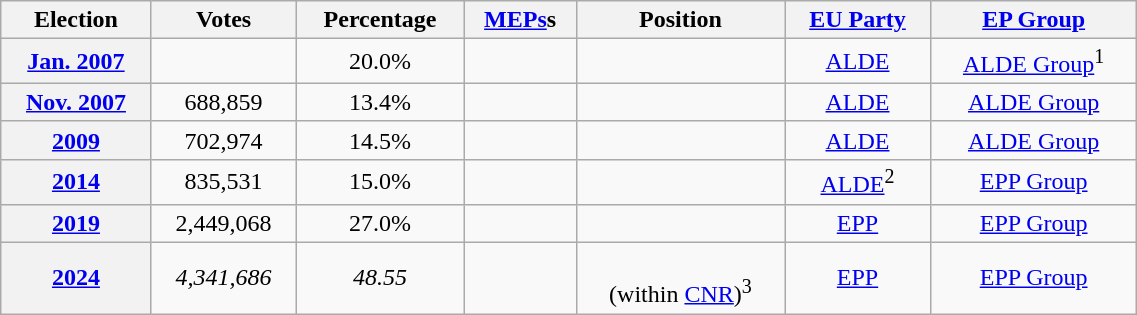<table class=wikitable style="text-align: right;" width=60%>
<tr>
<th>Election</th>
<th>Votes</th>
<th>Percentage</th>
<th><a href='#'>MEPs</a>s</th>
<th>Position</th>
<th><a href='#'>EU Party</a></th>
<th><a href='#'>EP Group</a></th>
</tr>
<tr style="text-align:center;">
<th><a href='#'>Jan. 2007</a></th>
<td></td>
<td>20.0% </td>
<td> </td>
<td> </td>
<td><a href='#'>ALDE</a></td>
<td><a href='#'>ALDE Group</a><sup>1</sup></td>
</tr>
<tr style="text-align:center;">
<th><a href='#'>Nov. 2007</a></th>
<td>688,859 </td>
<td>13.4% </td>
<td> </td>
<td> </td>
<td><a href='#'>ALDE</a></td>
<td><a href='#'>ALDE Group</a></td>
</tr>
<tr style="text-align:center;">
<th><a href='#'>2009</a></th>
<td>702,974 </td>
<td>14.5% </td>
<td> </td>
<td> </td>
<td><a href='#'>ALDE</a></td>
<td><a href='#'>ALDE Group</a></td>
</tr>
<tr style="text-align:center;">
<th><a href='#'>2014</a></th>
<td>835,531 </td>
<td>15.0% </td>
<td> </td>
<td> </td>
<td><a href='#'>ALDE</a><sup>2</sup></td>
<td><a href='#'>EPP Group</a></td>
</tr>
<tr style="text-align:center;">
<th><a href='#'>2019</a></th>
<td>2,449,068 </td>
<td>27.0% </td>
<td> </td>
<td> </td>
<td><a href='#'>EPP</a></td>
<td><a href='#'>EPP Group</a></td>
</tr>
<tr style="text-align:center;">
<th><a href='#'>2024</a></th>
<td><em>4,341,686</em> </td>
<td><em>48.55</em> </td>
<td> </td>
<td> <br> (within <a href='#'>CNR</a>)<sup>3</sup></td>
<td><a href='#'>EPP</a></td>
<td><a href='#'>EPP Group</a></td>
</tr>
</table>
